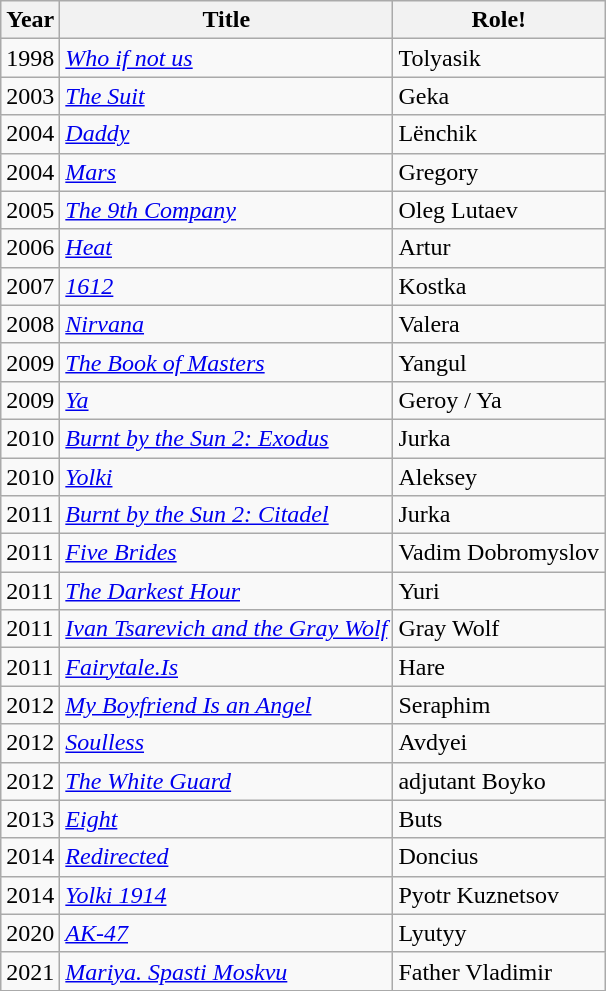<table class="wikitable" style="margin:left;">
<tr>
<th>Year</th>
<th>Title</th>
<th>Role!</th>
</tr>
<tr>
<td>1998</td>
<td><em><a href='#'>Who if not us</a></em></td>
<td>Tolyasik</td>
</tr>
<tr>
<td>2003</td>
<td><em><a href='#'>The Suit</a></em></td>
<td>Geka</td>
</tr>
<tr>
<td>2004</td>
<td><em><a href='#'>Daddy</a></em></td>
<td>Lёnchik</td>
</tr>
<tr>
<td>2004</td>
<td><em><a href='#'>Mars</a></em></td>
<td>Gregory</td>
</tr>
<tr>
<td>2005</td>
<td><em><a href='#'>The 9th Company</a></em></td>
<td>Oleg Lutaev</td>
</tr>
<tr>
<td>2006</td>
<td><em><a href='#'>Heat</a></em></td>
<td>Artur</td>
</tr>
<tr>
<td>2007</td>
<td><em><a href='#'>1612</a></em></td>
<td>Kostka</td>
</tr>
<tr>
<td>2008</td>
<td><em><a href='#'>Nirvana</a></em></td>
<td>Valera</td>
</tr>
<tr>
<td>2009</td>
<td><em><a href='#'>The Book of Masters</a></em></td>
<td>Yangul</td>
</tr>
<tr>
<td>2009</td>
<td><em><a href='#'>Ya</a></em></td>
<td>Geroy / Ya</td>
</tr>
<tr>
<td>2010</td>
<td><em><a href='#'>Burnt by the Sun 2: Exodus</a></em></td>
<td>Jurka</td>
</tr>
<tr>
<td>2010</td>
<td><em><a href='#'>Yolki</a></em></td>
<td>Aleksey</td>
</tr>
<tr>
<td>2011</td>
<td><em><a href='#'>Burnt by the Sun 2: Citadel</a></em></td>
<td>Jurka</td>
</tr>
<tr>
<td>2011</td>
<td><em><a href='#'>Five Brides</a></em></td>
<td>Vadim Dobromyslov</td>
</tr>
<tr>
<td>2011</td>
<td><em><a href='#'>The Darkest Hour</a></em></td>
<td>Yuri</td>
</tr>
<tr>
<td>2011</td>
<td><em><a href='#'>Ivan Tsarevich and the Gray Wolf</a></em></td>
<td>Gray Wolf</td>
</tr>
<tr>
<td>2011</td>
<td><em><a href='#'>Fairytale.Is</a></em></td>
<td>Hare</td>
</tr>
<tr>
<td>2012</td>
<td><em> <a href='#'>My Boyfriend Is an Angel</a></em></td>
<td>Seraphim</td>
</tr>
<tr>
<td>2012</td>
<td><em><a href='#'>Soulless</a></em></td>
<td>Avdyei</td>
</tr>
<tr>
<td>2012</td>
<td><em><a href='#'>The White Guard</a></em></td>
<td>adjutant Boyko</td>
</tr>
<tr>
<td>2013</td>
<td><em><a href='#'>Eight</a></em></td>
<td>Buts</td>
</tr>
<tr>
<td>2014</td>
<td><em><a href='#'>Redirected</a></em></td>
<td>Doncius</td>
</tr>
<tr>
<td>2014</td>
<td><em><a href='#'>Yolki 1914</a></em></td>
<td>Pyotr Kuznetsov</td>
</tr>
<tr>
<td>2020</td>
<td><em><a href='#'>AK-47</a></em></td>
<td>Lyutyy</td>
</tr>
<tr>
<td>2021</td>
<td><em><a href='#'>Mariya. Spasti Moskvu</a></em></td>
<td>Father Vladimir</td>
</tr>
</table>
